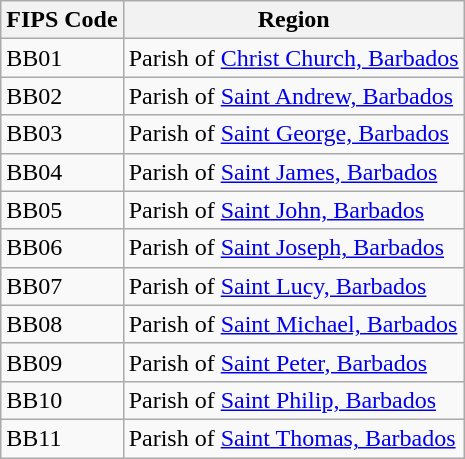<table class="wikitable">
<tr>
<th>FIPS Code</th>
<th>Region</th>
</tr>
<tr>
<td>BB01</td>
<td>Parish of <a href='#'>Christ Church, Barbados</a></td>
</tr>
<tr>
<td>BB02</td>
<td>Parish of <a href='#'>Saint Andrew, Barbados</a></td>
</tr>
<tr>
<td>BB03</td>
<td>Parish of <a href='#'>Saint George, Barbados</a></td>
</tr>
<tr>
<td>BB04</td>
<td>Parish of <a href='#'>Saint James, Barbados</a></td>
</tr>
<tr>
<td>BB05</td>
<td>Parish of <a href='#'>Saint John, Barbados</a></td>
</tr>
<tr>
<td>BB06</td>
<td>Parish of <a href='#'>Saint Joseph, Barbados</a></td>
</tr>
<tr>
<td>BB07</td>
<td>Parish of <a href='#'>Saint Lucy, Barbados</a></td>
</tr>
<tr>
<td>BB08</td>
<td>Parish of <a href='#'>Saint Michael, Barbados</a></td>
</tr>
<tr>
<td>BB09</td>
<td>Parish of <a href='#'>Saint Peter, Barbados</a></td>
</tr>
<tr>
<td>BB10</td>
<td>Parish of <a href='#'>Saint Philip, Barbados</a></td>
</tr>
<tr>
<td>BB11</td>
<td>Parish of <a href='#'>Saint Thomas, Barbados</a></td>
</tr>
</table>
